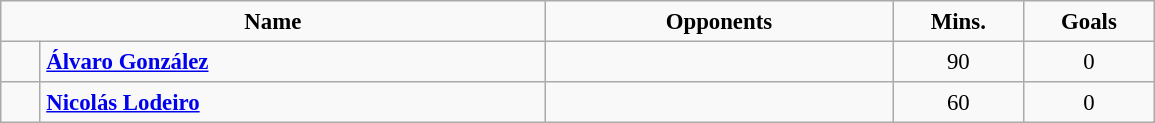<table class= width=90% border="2" cellpadding="4" cellspacing="0" style="text-align=center: 1em 1em 1em 0; background: #f9f9f9; border: 1px #aaa solid; border-collapse: collapse; font-size: 95%;">
<tr>
<th width=25% colspan=2>Name</th>
<th width=16%>Opponents</th>
<th width=6%>Mins.</th>
<th width=6%>Goals</th>
</tr>
<tr>
<td align=center></td>
<td><strong><a href='#'>Álvaro González</a></strong></td>
<td></td>
<td align=center>90</td>
<td align=center>0</td>
</tr>
<tr>
<td align=center></td>
<td><strong><a href='#'>Nicolás Lodeiro</a></strong></td>
<td></td>
<td align=center>60</td>
<td align=center>0</td>
</tr>
</table>
